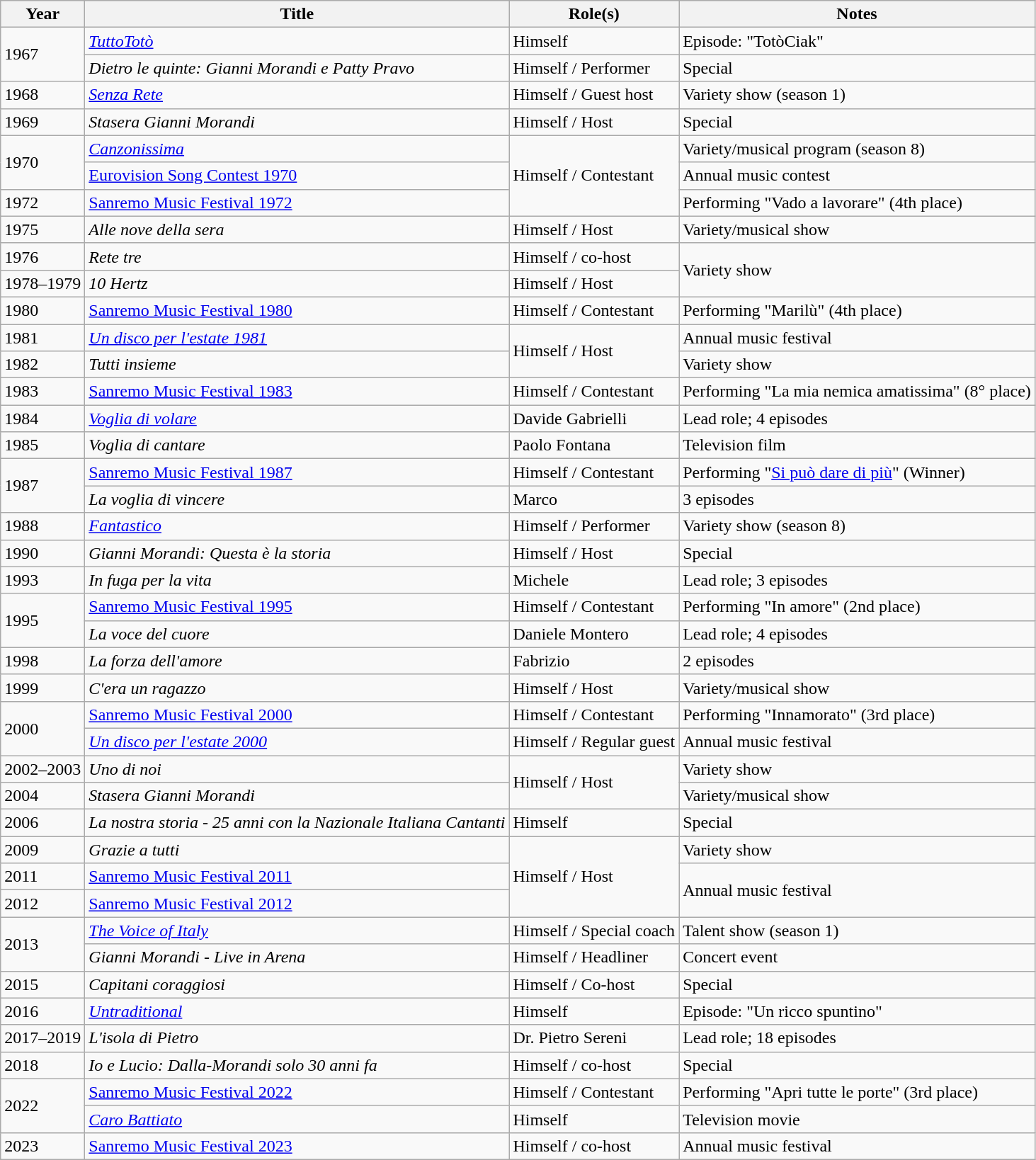<table class="wikitable plainrowheaders sortable">
<tr>
<th scope="col">Year</th>
<th scope="col">Title</th>
<th scope="col">Role(s)</th>
<th scope="col" class="unsortable">Notes</th>
</tr>
<tr>
<td rowspan="2">1967</td>
<td><em><a href='#'>TuttoTotò</a></em></td>
<td>Himself</td>
<td>Episode: "TotòCiak"</td>
</tr>
<tr>
<td><em>Dietro le quinte: Gianni Morandi e Patty Pravo</em></td>
<td>Himself / Performer</td>
<td>Special</td>
</tr>
<tr>
<td>1968</td>
<td><em><a href='#'>Senza Rete</a></em></td>
<td>Himself / Guest host</td>
<td>Variety show (season 1)</td>
</tr>
<tr>
<td>1969</td>
<td><em>Stasera Gianni Morandi</em></td>
<td>Himself / Host</td>
<td>Special</td>
</tr>
<tr>
<td rowspan="2">1970</td>
<td><em><a href='#'>Canzonissima</a></em></td>
<td rowspan="3">Himself / Contestant</td>
<td>Variety/musical program (season 8)</td>
</tr>
<tr>
<td><a href='#'>Eurovision Song Contest 1970</a></td>
<td>Annual music contest</td>
</tr>
<tr>
<td>1972</td>
<td><a href='#'>Sanremo Music Festival 1972</a></td>
<td>Performing "Vado a lavorare" (4th place)</td>
</tr>
<tr>
<td>1975</td>
<td><em>Alle nove della sera</em></td>
<td>Himself / Host</td>
<td>Variety/musical show</td>
</tr>
<tr>
<td>1976</td>
<td><em>Rete tre</em></td>
<td>Himself / co-host</td>
<td rowspan="2">Variety show</td>
</tr>
<tr>
<td>1978–1979</td>
<td><em>10 Hertz</em></td>
<td>Himself / Host</td>
</tr>
<tr>
<td>1980</td>
<td><a href='#'>Sanremo Music Festival 1980</a></td>
<td>Himself / Contestant</td>
<td>Performing "Marilù" (4th place)</td>
</tr>
<tr>
<td>1981</td>
<td><em><a href='#'>Un disco per l'estate 1981</a></em></td>
<td rowspan="2">Himself / Host</td>
<td>Annual music festival</td>
</tr>
<tr>
<td>1982</td>
<td><em>Tutti insieme</em></td>
<td>Variety show</td>
</tr>
<tr>
<td>1983</td>
<td><a href='#'>Sanremo Music Festival 1983</a></td>
<td>Himself / Contestant</td>
<td>Performing "La mia nemica amatissima" (8° place)</td>
</tr>
<tr>
<td>1984</td>
<td><em><a href='#'>Voglia di volare</a></em></td>
<td>Davide Gabrielli</td>
<td>Lead role; 4 episodes</td>
</tr>
<tr>
<td>1985</td>
<td><em>Voglia di cantare</em></td>
<td>Paolo Fontana</td>
<td>Television film</td>
</tr>
<tr>
<td rowspan="2">1987</td>
<td><a href='#'>Sanremo Music Festival 1987</a></td>
<td>Himself / Contestant</td>
<td>Performing "<a href='#'>Si può dare di più</a>" (Winner)</td>
</tr>
<tr>
<td><em>La voglia di vincere</em></td>
<td>Marco</td>
<td>3 episodes</td>
</tr>
<tr>
<td>1988</td>
<td><em><a href='#'>Fantastico</a></em></td>
<td>Himself / Performer</td>
<td>Variety show (season 8)</td>
</tr>
<tr>
<td>1990</td>
<td><em>Gianni Morandi: Questa è la storia</em></td>
<td>Himself / Host</td>
<td>Special</td>
</tr>
<tr>
<td>1993</td>
<td><em>In fuga per la vita</em></td>
<td>Michele</td>
<td>Lead role; 3 episodes</td>
</tr>
<tr>
<td rowspan="2">1995</td>
<td><a href='#'>Sanremo Music Festival 1995</a></td>
<td>Himself / Contestant</td>
<td>Performing "In amore" (2nd place)</td>
</tr>
<tr>
<td><em>La voce del cuore</em></td>
<td>Daniele Montero</td>
<td>Lead role; 4 episodes</td>
</tr>
<tr>
<td>1998</td>
<td><em>La forza dell'amore</em></td>
<td>Fabrizio</td>
<td>2 episodes</td>
</tr>
<tr>
<td>1999</td>
<td><em>C'era un ragazzo</em></td>
<td>Himself / Host</td>
<td>Variety/musical show</td>
</tr>
<tr>
<td rowspan="2">2000</td>
<td><a href='#'>Sanremo Music Festival 2000</a></td>
<td>Himself / Contestant</td>
<td>Performing "Innamorato" (3rd place)</td>
</tr>
<tr>
<td><em><a href='#'>Un disco per l'estate 2000</a></em></td>
<td>Himself / Regular guest</td>
<td>Annual music festival</td>
</tr>
<tr>
<td>2002–2003</td>
<td><em>Uno di noi</em></td>
<td rowspan="2">Himself / Host</td>
<td>Variety show</td>
</tr>
<tr>
<td>2004</td>
<td><em>Stasera Gianni Morandi</em></td>
<td>Variety/musical show</td>
</tr>
<tr>
<td>2006</td>
<td><em>La nostra storia - 25 anni con la Nazionale Italiana Cantanti</em></td>
<td>Himself</td>
<td>Special</td>
</tr>
<tr>
<td>2009</td>
<td><em>Grazie a tutti</em></td>
<td rowspan="3">Himself / Host</td>
<td>Variety show</td>
</tr>
<tr>
<td>2011</td>
<td><a href='#'>Sanremo Music Festival 2011</a></td>
<td rowspan="2">Annual music festival</td>
</tr>
<tr>
<td>2012</td>
<td><a href='#'>Sanremo Music Festival 2012</a></td>
</tr>
<tr>
<td rowspan="2">2013</td>
<td><em><a href='#'>The Voice of Italy</a></em></td>
<td>Himself / Special coach</td>
<td>Talent show (season 1)</td>
</tr>
<tr>
<td><em>Gianni Morandi - Live in Arena</em></td>
<td>Himself / Headliner</td>
<td>Concert event</td>
</tr>
<tr>
<td>2015</td>
<td><em>Capitani coraggiosi</em></td>
<td>Himself / Co-host</td>
<td>Special</td>
</tr>
<tr>
<td>2016</td>
<td><em><a href='#'>Untraditional</a></em></td>
<td>Himself</td>
<td>Episode: "Un ricco spuntino"</td>
</tr>
<tr>
<td>2017–2019</td>
<td><em>L'isola di Pietro</em></td>
<td>Dr. Pietro Sereni</td>
<td>Lead role; 18 episodes</td>
</tr>
<tr>
<td>2018</td>
<td><em>Io e Lucio: Dalla-Morandi solo 30 anni fa</em></td>
<td>Himself / co-host</td>
<td>Special</td>
</tr>
<tr>
<td rowspan="2">2022</td>
<td><a href='#'>Sanremo Music Festival 2022</a></td>
<td>Himself / Contestant</td>
<td>Performing "Apri tutte le porte" (3rd place)</td>
</tr>
<tr>
<td><em><a href='#'>Caro Battiato</a></em></td>
<td>Himself</td>
<td>Television movie</td>
</tr>
<tr>
<td>2023</td>
<td><a href='#'>Sanremo Music Festival 2023</a></td>
<td>Himself / co-host</td>
<td>Annual music festival</td>
</tr>
</table>
